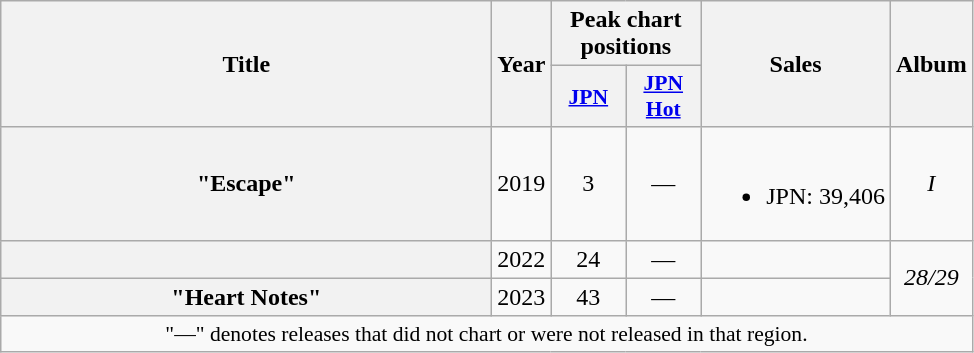<table class="wikitable plainrowheaders" style="text-align:center;">
<tr>
<th scope="col" rowspan="2" style="width:20em;">Title</th>
<th scope="col" rowspan="2">Year</th>
<th scope="col" colspan="2">Peak chart positions</th>
<th scope="col" rowspan="2">Sales</th>
<th scope="col" rowspan="2">Album</th>
</tr>
<tr>
<th scope="col" style="width:3em;font-size:90%;"><a href='#'>JPN</a></th>
<th scope="col" style="width:3em;font-size:90%;"><a href='#'>JPN<br>Hot</a></th>
</tr>
<tr>
<th scope="row">"Escape"</th>
<td>2019</td>
<td>3</td>
<td>—</td>
<td><br><ul><li>JPN: 39,406</li></ul></td>
<td><em>I</em></td>
</tr>
<tr>
<th scope="row"></th>
<td>2022</td>
<td>24</td>
<td>—</td>
<td></td>
<td rowspan="2"><em>28/29</em></td>
</tr>
<tr>
<th scope="row">"Heart Notes"</th>
<td>2023</td>
<td>43</td>
<td>—</td>
<td></td>
</tr>
<tr>
<td colspan="6" style="font-size:90%;">"—" denotes releases that did not chart or were not released in that region.</td>
</tr>
</table>
